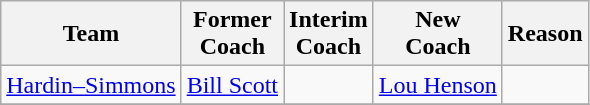<table class="wikitable" style="text-align:center;">
<tr>
<th>Team</th>
<th>Former<br>Coach</th>
<th>Interim<br>Coach</th>
<th>New<br>Coach</th>
<th>Reason</th>
</tr>
<tr>
<td><a href='#'>Hardin–Simmons</a></td>
<td><a href='#'>Bill Scott</a></td>
<td></td>
<td><a href='#'>Lou Henson</a></td>
<td></td>
</tr>
<tr>
</tr>
</table>
